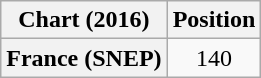<table class="wikitable plainrowheaders" style="text-align:center;">
<tr>
<th scope="col">Chart (2016)</th>
<th scope="col">Position</th>
</tr>
<tr>
<th scope="row">France (SNEP)</th>
<td>140</td>
</tr>
</table>
